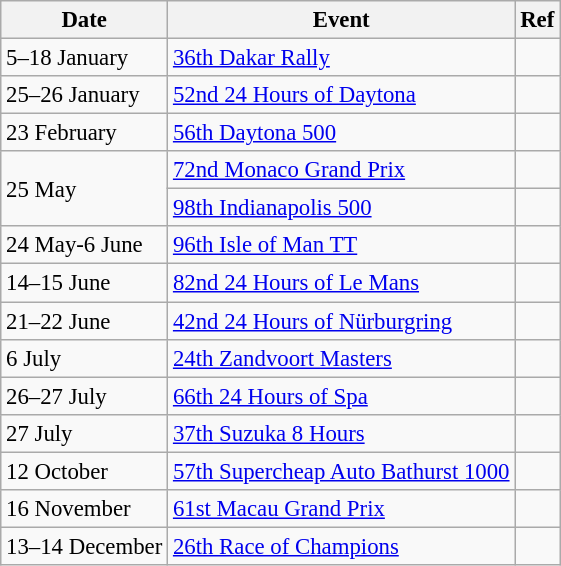<table class="wikitable" style="font-size: 95%">
<tr>
<th>Date</th>
<th>Event</th>
<th>Ref</th>
</tr>
<tr>
<td>5–18 January</td>
<td><a href='#'>36th Dakar Rally</a></td>
<td></td>
</tr>
<tr>
<td>25–26 January</td>
<td><a href='#'>52nd 24 Hours of Daytona</a></td>
<td></td>
</tr>
<tr>
<td>23 February</td>
<td><a href='#'>56th Daytona 500</a></td>
<td></td>
</tr>
<tr>
<td rowspan=2>25 May</td>
<td><a href='#'>72nd Monaco Grand Prix</a></td>
<td></td>
</tr>
<tr>
<td><a href='#'>98th Indianapolis 500</a></td>
<td></td>
</tr>
<tr>
<td>24 May-6 June</td>
<td><a href='#'>96th Isle of Man TT</a></td>
<td></td>
</tr>
<tr>
<td>14–15 June</td>
<td><a href='#'>82nd 24 Hours of Le Mans</a></td>
<td></td>
</tr>
<tr>
<td>21–22 June</td>
<td><a href='#'>42nd 24 Hours of Nürburgring</a></td>
<td></td>
</tr>
<tr>
<td>6 July</td>
<td><a href='#'>24th Zandvoort Masters</a></td>
<td></td>
</tr>
<tr>
<td>26–27 July</td>
<td><a href='#'>66th 24 Hours of Spa</a></td>
<td></td>
</tr>
<tr>
<td>27 July</td>
<td><a href='#'>37th Suzuka 8 Hours</a></td>
<td></td>
</tr>
<tr>
<td>12 October</td>
<td><a href='#'>57th Supercheap Auto Bathurst 1000</a></td>
<td></td>
</tr>
<tr>
<td>16 November</td>
<td><a href='#'>61st Macau Grand Prix</a></td>
<td></td>
</tr>
<tr>
<td>13–14 December</td>
<td><a href='#'>26th Race of Champions</a></td>
<td></td>
</tr>
</table>
